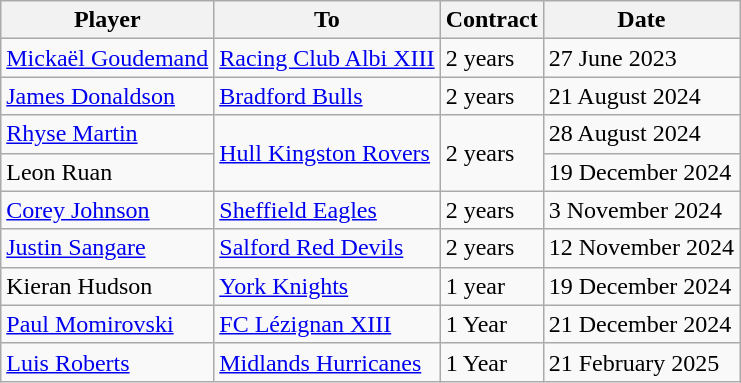<table class="wikitable">
<tr>
<th>Player</th>
<th>To</th>
<th>Contract</th>
<th>Date</th>
</tr>
<tr>
<td> <a href='#'>Mickaël Goudemand</a></td>
<td> <a href='#'>Racing Club Albi XIII</a></td>
<td>2 years</td>
<td>27 June 2023</td>
</tr>
<tr>
<td> <a href='#'>James Donaldson</a></td>
<td> <a href='#'>Bradford Bulls</a></td>
<td>2 years</td>
<td>21 August 2024</td>
</tr>
<tr>
<td> <a href='#'>Rhyse Martin</a></td>
<td Rowspan=2> <a href='#'>Hull Kingston Rovers</a></td>
<td Rowspan=2>2 years</td>
<td>28 August 2024</td>
</tr>
<tr>
<td> Leon Ruan</td>
<td>19 December 2024</td>
</tr>
<tr>
<td> <a href='#'>Corey Johnson</a></td>
<td> <a href='#'>Sheffield Eagles</a></td>
<td>2 years</td>
<td>3 November 2024</td>
</tr>
<tr>
<td> <a href='#'>Justin Sangare</a></td>
<td> <a href='#'>Salford Red Devils</a></td>
<td>2 years</td>
<td>12 November 2024</td>
</tr>
<tr>
<td> Kieran Hudson</td>
<td> <a href='#'>York Knights</a></td>
<td>1 year</td>
<td>19 December 2024</td>
</tr>
<tr>
<td> <a href='#'>Paul Momirovski</a></td>
<td> <a href='#'>FC Lézignan XIII</a></td>
<td>1 Year</td>
<td>21 December 2024</td>
</tr>
<tr>
<td> <a href='#'>Luis Roberts</a></td>
<td> <a href='#'>Midlands Hurricanes</a></td>
<td>1 Year</td>
<td>21 February 2025</td>
</tr>
</table>
